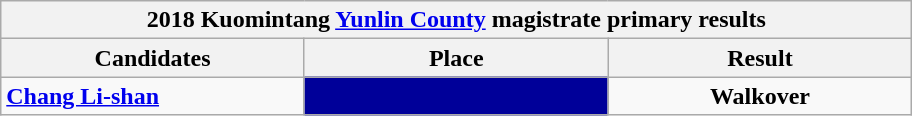<table class="wikitable collapsible">
<tr>
<th colspan="6" width=600>2018 Kuomintang <a href='#'>Yunlin County</a> magistrate primary results</th>
</tr>
<tr>
<th width=80>Candidates</th>
<th width=80>Place</th>
<th width=80>Result</th>
</tr>
<tr>
<td><strong><a href='#'>Chang Li-shan</a></strong></td>
<td style="background: #000099; text-align:center"><strong></strong></td>
<td style="text-align:center"><strong>Walkover</strong></td>
</tr>
</table>
